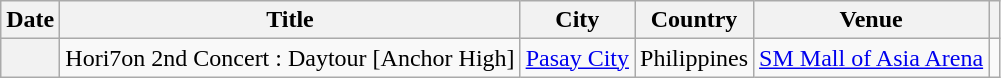<table class="wikitable sortable plainrowheaders">
<tr>
<th>Date</th>
<th>Title</th>
<th>City</th>
<th>Country</th>
<th>Venue</th>
<th class="unsortable" scope="col"></th>
</tr>
<tr>
<th scope="row" style="text-align:center;"></th>
<td>Hori7on 2nd Concert : Daytour [Anchor High]</td>
<td><a href='#'>Pasay City</a></td>
<td>Philippines</td>
<td><a href='#'>SM Mall of Asia Arena</a></td>
<td style="text-align:center"></td>
</tr>
</table>
